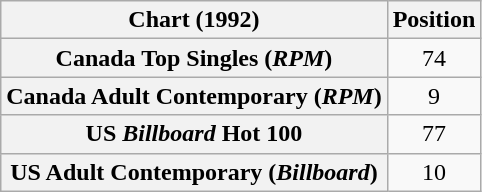<table class="wikitable sortable plainrowheaders" style="text-align:center">
<tr>
<th>Chart (1992)</th>
<th>Position</th>
</tr>
<tr>
<th scope="row">Canada Top Singles (<em>RPM</em>)</th>
<td>74</td>
</tr>
<tr>
<th scope="row">Canada Adult Contemporary (<em>RPM</em>)</th>
<td>9</td>
</tr>
<tr>
<th scope="row">US <em>Billboard</em> Hot 100</th>
<td>77</td>
</tr>
<tr>
<th scope="row">US Adult Contemporary (<em>Billboard</em>)</th>
<td>10</td>
</tr>
</table>
